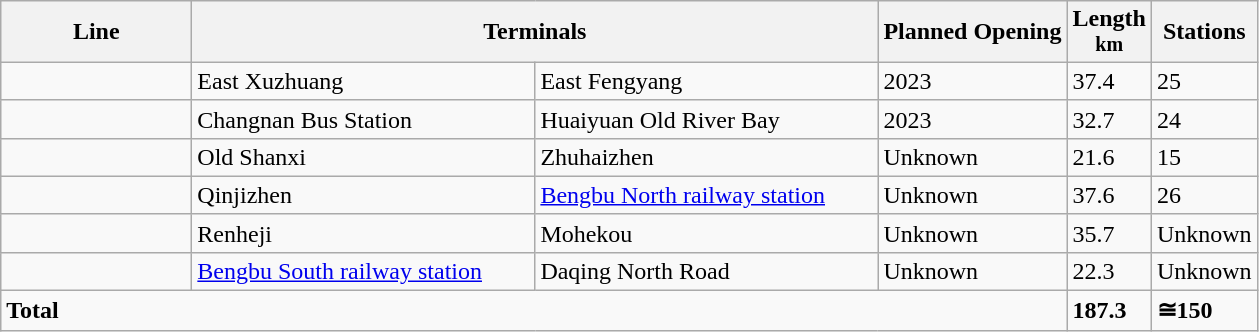<table class="wikitable sortable">
<tr>
<th data-sort-type="text"style="width:120px;">Line</th>
<th class="unsortable" colspan="2" style="width:450px; line-height:1.05">Terminals</th>
<th>Planned Opening</th>
<th style="line-height:1.05">Length<br><small>km</small></th>
<th style="line-height:1.05">Stations</th>
</tr>
<tr>
<td></td>
<td>East Xuzhuang</td>
<td>East Fengyang</td>
<td>2023</td>
<td>37.4</td>
<td>25</td>
</tr>
<tr>
<td></td>
<td>Changnan Bus Station</td>
<td>Huaiyuan Old River Bay</td>
<td>2023</td>
<td>32.7</td>
<td>24</td>
</tr>
<tr>
<td></td>
<td>Old Shanxi</td>
<td>Zhuhaizhen</td>
<td>Unknown</td>
<td>21.6</td>
<td>15</td>
</tr>
<tr>
<td></td>
<td>Qinjizhen</td>
<td><a href='#'>Bengbu North railway station</a></td>
<td>Unknown</td>
<td>37.6</td>
<td>26</td>
</tr>
<tr>
<td></td>
<td>Renheji</td>
<td>Mohekou</td>
<td>Unknown</td>
<td>35.7</td>
<td>Unknown</td>
</tr>
<tr>
<td></td>
<td><a href='#'>Bengbu South railway station</a></td>
<td>Daqing North Road</td>
<td>Unknown</td>
<td>22.3</td>
<td>Unknown</td>
</tr>
<tr class="sortbottom">
<td colspan="4"><strong>Total</strong></td>
<td><strong>187.3</strong></td>
<td><strong>≅150</strong></td>
</tr>
</table>
